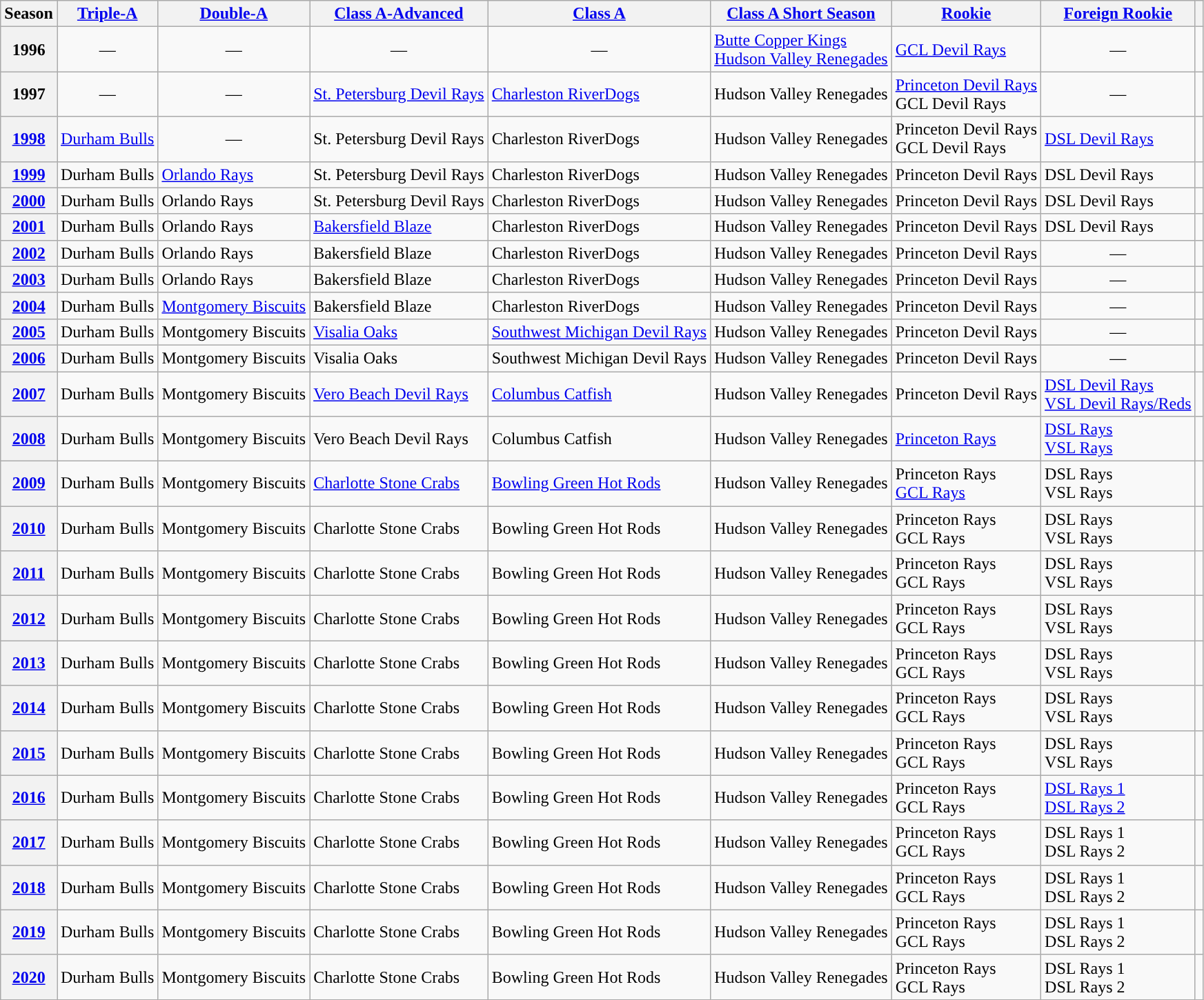<table class="wikitable plainrowheaders">
<tr>
<th scope="col">Season</th>
<th scope="col"><a href='#'><span>Triple-A</span></a></th>
<th scope="col"><a href='#'><span>Double-A</span></a></th>
<th scope="col"><a href='#'><span>Class A-Advanced</span></a></th>
<th scope="col"><a href='#'><span>Class A</span></a></th>
<th scope="col"><a href='#'><span>Class A Short Season</span></a></th>
<th scope="col"><a href='#'><span>Rookie</span></a></th>
<th scope="col"><a href='#'><span>Foreign Rookie</span></a></th>
<th scope="col"></th>
</tr>
<tr>
<th scope="row" style="text-align:center">1996</th>
<td align="center">—</td>
<td align="center">—</td>
<td align="center">—</td>
<td align="center">—</td>
<td><a href='#'>Butte Copper Kings</a><br><a href='#'>Hudson Valley Renegades</a></td>
<td><a href='#'>GCL Devil Rays</a></td>
<td align="center">—</td>
<td align="center"></td>
</tr>
<tr>
<th scope="row" style="text-align:center">1997</th>
<td align="center">—</td>
<td align="center">—</td>
<td><a href='#'>St. Petersburg Devil Rays</a></td>
<td><a href='#'>Charleston RiverDogs</a></td>
<td>Hudson Valley Renegades</td>
<td><a href='#'>Princeton Devil Rays</a><br>GCL Devil Rays</td>
<td align="center">—</td>
<td align="center"></td>
</tr>
<tr>
<th scope="row" style="text-align:center"><a href='#'>1998</a></th>
<td><a href='#'>Durham Bulls</a></td>
<td align="center">—</td>
<td>St. Petersburg Devil Rays</td>
<td>Charleston RiverDogs</td>
<td>Hudson Valley Renegades</td>
<td>Princeton Devil Rays<br>GCL Devil Rays</td>
<td><a href='#'>DSL Devil Rays</a></td>
<td align="center"></td>
</tr>
<tr>
<th scope="row" style="text-align:center"><a href='#'>1999</a></th>
<td>Durham Bulls</td>
<td><a href='#'>Orlando Rays</a></td>
<td>St. Petersburg Devil Rays</td>
<td>Charleston RiverDogs</td>
<td>Hudson Valley Renegades</td>
<td>Princeton Devil Rays</td>
<td>DSL Devil Rays</td>
<td align="center"></td>
</tr>
<tr>
<th scope="row" style="text-align:center"><a href='#'>2000</a></th>
<td>Durham Bulls</td>
<td>Orlando Rays</td>
<td>St. Petersburg Devil Rays</td>
<td>Charleston RiverDogs</td>
<td>Hudson Valley Renegades</td>
<td>Princeton Devil Rays</td>
<td>DSL Devil Rays</td>
<td align="center"></td>
</tr>
<tr>
<th scope="row" style="text-align:center"><a href='#'>2001</a></th>
<td>Durham Bulls</td>
<td>Orlando Rays</td>
<td><a href='#'>Bakersfield Blaze</a></td>
<td>Charleston RiverDogs</td>
<td>Hudson Valley Renegades</td>
<td>Princeton Devil Rays</td>
<td>DSL Devil Rays</td>
<td align="center"></td>
</tr>
<tr>
<th scope="row" style="text-align:center"><a href='#'>2002</a></th>
<td>Durham Bulls</td>
<td>Orlando Rays</td>
<td>Bakersfield Blaze</td>
<td>Charleston RiverDogs</td>
<td>Hudson Valley Renegades</td>
<td>Princeton Devil Rays</td>
<td align="center">—</td>
<td align="center"></td>
</tr>
<tr>
<th scope="row" style="text-align:center"><a href='#'>2003</a></th>
<td>Durham Bulls</td>
<td>Orlando Rays</td>
<td>Bakersfield Blaze</td>
<td>Charleston RiverDogs</td>
<td>Hudson Valley Renegades</td>
<td>Princeton Devil Rays</td>
<td align="center">—</td>
<td align="center"></td>
</tr>
<tr>
<th scope="row" style="text-align:center"><a href='#'>2004</a></th>
<td>Durham Bulls</td>
<td><a href='#'>Montgomery Biscuits</a></td>
<td>Bakersfield Blaze</td>
<td>Charleston RiverDogs</td>
<td>Hudson Valley Renegades</td>
<td>Princeton Devil Rays</td>
<td align="center">—</td>
<td align="center"></td>
</tr>
<tr>
<th scope="row" style="text-align:center"><a href='#'>2005</a></th>
<td>Durham Bulls</td>
<td>Montgomery Biscuits</td>
<td><a href='#'>Visalia Oaks</a></td>
<td><a href='#'>Southwest Michigan Devil Rays</a></td>
<td>Hudson Valley Renegades</td>
<td>Princeton Devil Rays</td>
<td align="center">—</td>
<td align="center"></td>
</tr>
<tr>
<th scope="row" style="text-align:center"><a href='#'>2006</a></th>
<td>Durham Bulls</td>
<td>Montgomery Biscuits</td>
<td>Visalia Oaks</td>
<td>Southwest Michigan Devil Rays</td>
<td>Hudson Valley Renegades</td>
<td>Princeton Devil Rays</td>
<td align="center">—</td>
<td align="center"></td>
</tr>
<tr>
<th scope="row" style="text-align:center"><a href='#'>2007</a></th>
<td>Durham Bulls</td>
<td>Montgomery Biscuits</td>
<td><a href='#'>Vero Beach Devil Rays</a></td>
<td><a href='#'>Columbus Catfish</a></td>
<td>Hudson Valley Renegades</td>
<td>Princeton Devil Rays</td>
<td><a href='#'>DSL Devil Rays</a><br><a href='#'>VSL Devil Rays/Reds</a></td>
<td align="center"></td>
</tr>
<tr>
<th scope="row" style="text-align:center"><a href='#'>2008</a></th>
<td>Durham Bulls</td>
<td>Montgomery Biscuits</td>
<td>Vero Beach Devil Rays</td>
<td>Columbus Catfish</td>
<td>Hudson Valley Renegades</td>
<td><a href='#'>Princeton Rays</a></td>
<td><a href='#'>DSL Rays</a><br><a href='#'>VSL Rays</a></td>
<td align="center"></td>
</tr>
<tr>
<th scope="row" style="text-align:center"><a href='#'>2009</a></th>
<td>Durham Bulls</td>
<td>Montgomery Biscuits</td>
<td><a href='#'>Charlotte Stone Crabs</a></td>
<td><a href='#'>Bowling Green Hot Rods</a></td>
<td>Hudson Valley Renegades</td>
<td>Princeton Rays<br><a href='#'>GCL Rays</a></td>
<td>DSL Rays<br>VSL Rays</td>
<td align="center"></td>
</tr>
<tr>
<th scope="row" style="text-align:center"><a href='#'>2010</a></th>
<td>Durham Bulls</td>
<td>Montgomery Biscuits</td>
<td>Charlotte Stone Crabs</td>
<td>Bowling Green Hot Rods</td>
<td>Hudson Valley Renegades</td>
<td>Princeton Rays<br>GCL Rays</td>
<td>DSL Rays<br>VSL Rays</td>
<td align="center"></td>
</tr>
<tr>
<th scope="row" style="text-align:center"><a href='#'>2011</a></th>
<td>Durham Bulls</td>
<td>Montgomery Biscuits</td>
<td>Charlotte Stone Crabs</td>
<td>Bowling Green Hot Rods</td>
<td>Hudson Valley Renegades</td>
<td>Princeton Rays<br>GCL Rays</td>
<td>DSL Rays<br>VSL Rays</td>
<td align="center"></td>
</tr>
<tr>
<th scope="row" style="text-align:center"><a href='#'>2012</a></th>
<td>Durham Bulls</td>
<td>Montgomery Biscuits</td>
<td>Charlotte Stone Crabs</td>
<td>Bowling Green Hot Rods</td>
<td>Hudson Valley Renegades</td>
<td>Princeton Rays<br>GCL Rays</td>
<td>DSL Rays<br>VSL Rays</td>
<td align="center"></td>
</tr>
<tr>
<th scope="row" style="text-align:center"><a href='#'>2013</a></th>
<td>Durham Bulls</td>
<td>Montgomery Biscuits</td>
<td>Charlotte Stone Crabs</td>
<td>Bowling Green Hot Rods</td>
<td>Hudson Valley Renegades</td>
<td>Princeton Rays<br>GCL Rays</td>
<td>DSL Rays<br>VSL Rays</td>
<td align="center"></td>
</tr>
<tr>
<th scope="row" style="text-align:center"><a href='#'>2014</a></th>
<td>Durham Bulls</td>
<td>Montgomery Biscuits</td>
<td>Charlotte Stone Crabs</td>
<td>Bowling Green Hot Rods</td>
<td>Hudson Valley Renegades</td>
<td>Princeton Rays<br>GCL Rays</td>
<td>DSL Rays<br>VSL Rays</td>
<td align="center"></td>
</tr>
<tr>
<th scope="row" style="text-align:center"><a href='#'>2015</a></th>
<td>Durham Bulls</td>
<td>Montgomery Biscuits</td>
<td>Charlotte Stone Crabs</td>
<td>Bowling Green Hot Rods</td>
<td>Hudson Valley Renegades</td>
<td>Princeton Rays<br>GCL Rays</td>
<td>DSL Rays<br>VSL Rays</td>
<td align="center"></td>
</tr>
<tr>
<th scope="row" style="text-align:center"><a href='#'>2016</a></th>
<td>Durham Bulls</td>
<td>Montgomery Biscuits</td>
<td>Charlotte Stone Crabs</td>
<td>Bowling Green Hot Rods</td>
<td>Hudson Valley Renegades</td>
<td>Princeton Rays<br>GCL Rays</td>
<td><a href='#'>DSL Rays 1</a><br><a href='#'>DSL Rays 2</a></td>
<td align="center"></td>
</tr>
<tr>
<th scope="row" style="text-align:center"><a href='#'>2017</a></th>
<td>Durham Bulls</td>
<td>Montgomery Biscuits</td>
<td>Charlotte Stone Crabs</td>
<td>Bowling Green Hot Rods</td>
<td>Hudson Valley Renegades</td>
<td>Princeton Rays<br>GCL Rays</td>
<td>DSL Rays 1<br>DSL Rays 2</td>
<td align="center"></td>
</tr>
<tr>
<th scope="row" style="text-align:center"><a href='#'>2018</a></th>
<td>Durham Bulls</td>
<td>Montgomery Biscuits</td>
<td>Charlotte Stone Crabs</td>
<td>Bowling Green Hot Rods</td>
<td>Hudson Valley Renegades</td>
<td>Princeton Rays<br>GCL Rays</td>
<td>DSL Rays 1<br>DSL Rays 2</td>
<td align="center"></td>
</tr>
<tr>
<th scope="row" style="text-align:center"><a href='#'>2019</a></th>
<td>Durham Bulls</td>
<td>Montgomery Biscuits</td>
<td>Charlotte Stone Crabs</td>
<td>Bowling Green Hot Rods</td>
<td>Hudson Valley Renegades</td>
<td>Princeton Rays<br>GCL Rays</td>
<td>DSL Rays 1<br>DSL Rays 2</td>
<td align="center"></td>
</tr>
<tr>
<th scope="row" style="text-align:center"><a href='#'>2020</a></th>
<td>Durham Bulls</td>
<td>Montgomery Biscuits</td>
<td>Charlotte Stone Crabs</td>
<td>Bowling Green Hot Rods</td>
<td>Hudson Valley Renegades</td>
<td>Princeton Rays<br>GCL Rays</td>
<td>DSL Rays 1<br>DSL Rays 2</td>
<td align="center"></td>
</tr>
</table>
